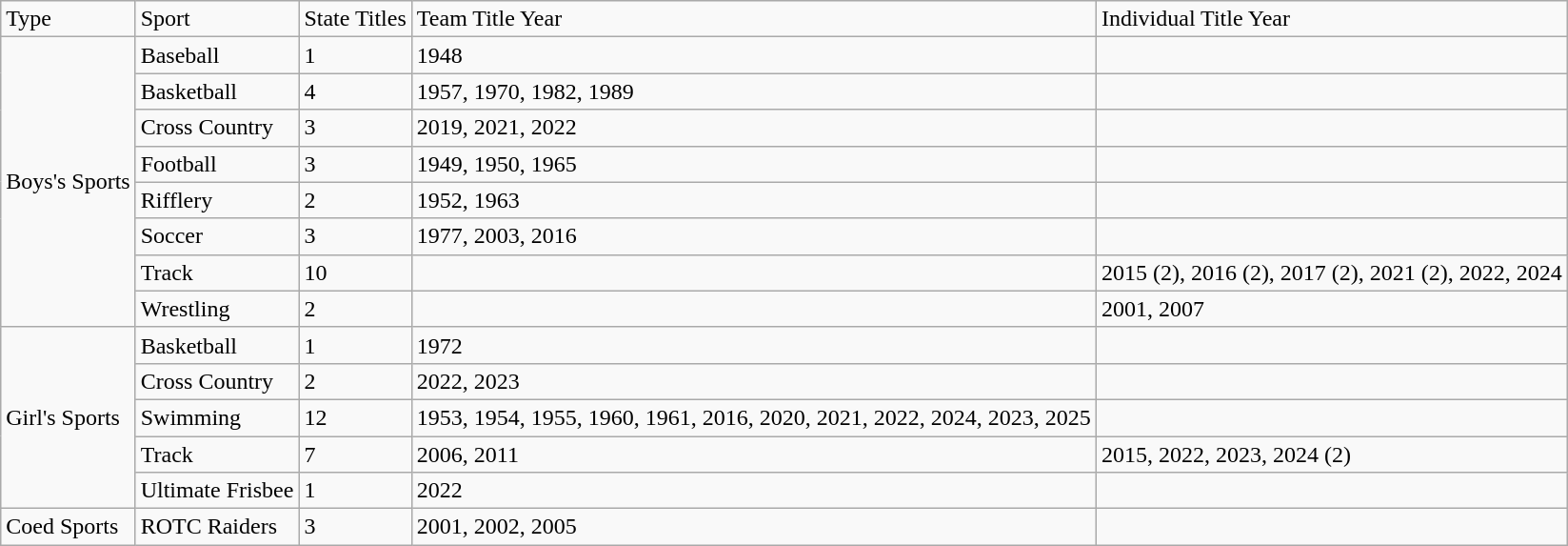<table class="wikitable">
<tr>
<td>Type</td>
<td>Sport</td>
<td>State Titles</td>
<td>Team Title Year</td>
<td>Individual Title Year</td>
</tr>
<tr>
<td colspan="1" rowspan="8">Boys's Sports</td>
<td>Baseball</td>
<td>1</td>
<td>1948</td>
<td></td>
</tr>
<tr>
<td>Basketball</td>
<td>4</td>
<td>1957, 1970, 1982, 1989</td>
<td></td>
</tr>
<tr>
<td>Cross Country</td>
<td>3</td>
<td>2019, 2021, 2022</td>
<td></td>
</tr>
<tr>
<td>Football</td>
<td>3</td>
<td>1949, 1950, 1965</td>
<td></td>
</tr>
<tr>
<td>Rifflery</td>
<td>2</td>
<td>1952, 1963</td>
<td></td>
</tr>
<tr>
<td>Soccer</td>
<td>3</td>
<td>1977, 2003, 2016</td>
<td></td>
</tr>
<tr>
<td>Track</td>
<td>10</td>
<td></td>
<td>2015 (2), 2016 (2), 2017 (2), 2021 (2), 2022, 2024</td>
</tr>
<tr>
<td>Wrestling</td>
<td>2</td>
<td></td>
<td>2001, 2007</td>
</tr>
<tr>
<td colspan="1" rowspan="5">Girl's Sports</td>
<td>Basketball</td>
<td>1</td>
<td>1972</td>
<td></td>
</tr>
<tr>
<td>Cross Country</td>
<td>2</td>
<td>2022, 2023</td>
<td></td>
</tr>
<tr>
<td>Swimming</td>
<td>12</td>
<td>1953, 1954, 1955, 1960, 1961, 2016, 2020, 2021, 2022, 2024, 2023, 2025</td>
<td></td>
</tr>
<tr>
<td>Track</td>
<td>7</td>
<td>2006, 2011</td>
<td>2015, 2022, 2023, 2024 (2)</td>
</tr>
<tr>
<td>Ultimate Frisbee</td>
<td>1</td>
<td>2022</td>
<td></td>
</tr>
<tr>
<td>Coed Sports</td>
<td>ROTC Raiders</td>
<td>3</td>
<td>2001, 2002, 2005</td>
<td></td>
</tr>
</table>
